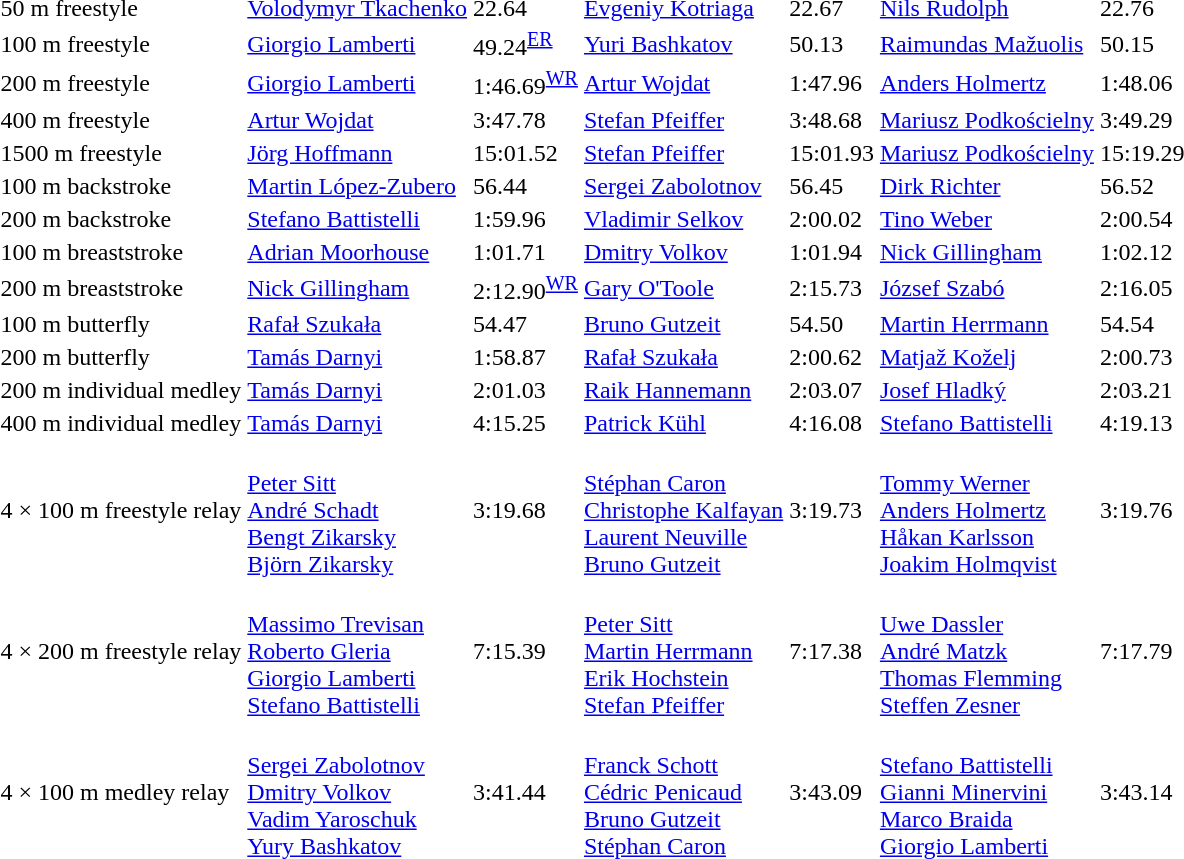<table>
<tr>
<td>50 m freestyle<br></td>
<td><a href='#'>Volodymyr Tkachenko</a><br><small></small></td>
<td>22.64</td>
<td><a href='#'>Evgeniy Kotriaga</a><br><small></small></td>
<td>22.67</td>
<td><a href='#'>Nils Rudolph</a><br><small></small></td>
<td>22.76</td>
</tr>
<tr>
<td>100 m freestyle<br></td>
<td><a href='#'>Giorgio Lamberti</a><br><small></small></td>
<td>49.24<sup><a href='#'>ER</a></sup></td>
<td><a href='#'>Yuri Bashkatov</a><br><small></small></td>
<td>50.13</td>
<td><a href='#'>Raimundas Mažuolis</a><br><small></small></td>
<td>50.15</td>
</tr>
<tr>
<td>200 m freestyle<br></td>
<td><a href='#'>Giorgio Lamberti</a><br><small></small></td>
<td>1:46.69<sup><a href='#'>WR</a></sup></td>
<td><a href='#'>Artur Wojdat</a><br><small></small></td>
<td>1:47.96</td>
<td><a href='#'>Anders Holmertz</a><br><small></small></td>
<td>1:48.06</td>
</tr>
<tr>
<td>400 m freestyle<br></td>
<td><a href='#'>Artur Wojdat</a><br><small></small></td>
<td>3:47.78</td>
<td><a href='#'>Stefan Pfeiffer</a><br><small></small></td>
<td>3:48.68</td>
<td><a href='#'>Mariusz Podkościelny</a><br><small></small></td>
<td>3:49.29</td>
</tr>
<tr>
<td>1500 m freestyle<br></td>
<td><a href='#'>Jörg Hoffmann</a><br><small></small></td>
<td>15:01.52</td>
<td><a href='#'>Stefan Pfeiffer</a><br><small></small></td>
<td>15:01.93</td>
<td><a href='#'>Mariusz Podkościelny</a><br><small></small></td>
<td>15:19.29</td>
</tr>
<tr>
<td>100 m backstroke<br></td>
<td><a href='#'>Martin López-Zubero</a><br><small></small></td>
<td>56.44</td>
<td><a href='#'>Sergei Zabolotnov</a><br><small></small></td>
<td>56.45</td>
<td><a href='#'>Dirk Richter</a><br><small></small></td>
<td>56.52</td>
</tr>
<tr>
<td>200 m backstroke<br></td>
<td><a href='#'>Stefano Battistelli</a><br><small></small></td>
<td>1:59.96</td>
<td><a href='#'>Vladimir Selkov</a><br><small></small></td>
<td>2:00.02</td>
<td><a href='#'>Tino Weber</a><br><small></small></td>
<td>2:00.54</td>
</tr>
<tr>
<td>100 m breaststroke<br></td>
<td><a href='#'>Adrian Moorhouse</a><br><small></small></td>
<td>1:01.71</td>
<td><a href='#'>Dmitry Volkov</a><br><small></small></td>
<td>1:01.94</td>
<td><a href='#'>Nick Gillingham</a><br><small></small></td>
<td>1:02.12</td>
</tr>
<tr>
<td>200 m breaststroke<br></td>
<td><a href='#'>Nick Gillingham</a><br><small></small></td>
<td>2:12.90<sup><a href='#'>WR</a></sup></td>
<td><a href='#'>Gary O'Toole</a><br><small></small></td>
<td>2:15.73</td>
<td><a href='#'>József Szabó</a><br><small></small></td>
<td>2:16.05</td>
</tr>
<tr>
<td>100 m butterfly<br></td>
<td><a href='#'>Rafał Szukała</a><br><small></small></td>
<td>54.47</td>
<td><a href='#'>Bruno Gutzeit</a><br><small></small></td>
<td>54.50</td>
<td><a href='#'>Martin Herrmann</a><br><small></small></td>
<td>54.54</td>
</tr>
<tr>
<td>200 m butterfly<br></td>
<td><a href='#'>Tamás Darnyi</a><br><small></small></td>
<td>1:58.87</td>
<td><a href='#'>Rafał Szukała</a><br><small></small></td>
<td>2:00.62</td>
<td><a href='#'>Matjaž Koželj</a><br><small></small></td>
<td>2:00.73</td>
</tr>
<tr>
<td>200 m individual medley<br></td>
<td><a href='#'>Tamás Darnyi</a><br><small></small></td>
<td>2:01.03</td>
<td><a href='#'>Raik Hannemann</a><br><small></small></td>
<td>2:03.07</td>
<td><a href='#'>Josef Hladký</a><br><small></small></td>
<td>2:03.21</td>
</tr>
<tr>
<td>400 m individual medley<br></td>
<td><a href='#'>Tamás Darnyi</a><br><small></small></td>
<td>4:15.25</td>
<td><a href='#'>Patrick Kühl</a><br><small></small></td>
<td>4:16.08</td>
<td><a href='#'>Stefano Battistelli</a><br><small></small></td>
<td>4:19.13</td>
</tr>
<tr>
<td>4 × 100 m freestyle relay<br></td>
<td><br><a href='#'>Peter Sitt</a><br><a href='#'>André Schadt</a><br><a href='#'>Bengt Zikarsky</a><br><a href='#'>Björn Zikarsky</a></td>
<td>3:19.68</td>
<td><br><a href='#'>Stéphan Caron</a><br><a href='#'>Christophe Kalfayan</a><br><a href='#'>Laurent Neuville</a><br><a href='#'>Bruno Gutzeit</a></td>
<td>3:19.73</td>
<td><br><a href='#'>Tommy Werner</a><br><a href='#'>Anders Holmertz</a><br><a href='#'>Håkan Karlsson</a><br><a href='#'>Joakim Holmqvist</a></td>
<td>3:19.76</td>
</tr>
<tr>
<td>4 × 200 m freestyle relay<br></td>
<td><br><a href='#'>Massimo Trevisan</a><br><a href='#'>Roberto Gleria</a><br><a href='#'>Giorgio Lamberti</a><br><a href='#'>Stefano Battistelli</a></td>
<td>7:15.39</td>
<td><br><a href='#'>Peter Sitt</a><br><a href='#'>Martin Herrmann</a><br><a href='#'>Erik Hochstein</a><br><a href='#'>Stefan Pfeiffer</a></td>
<td>7:17.38</td>
<td><br><a href='#'>Uwe Dassler</a><br><a href='#'>André Matzk</a><br><a href='#'>Thomas Flemming</a><br><a href='#'>Steffen Zesner</a></td>
<td>7:17.79</td>
</tr>
<tr>
<td>4 × 100 m medley relay<br></td>
<td><br><a href='#'>Sergei Zabolotnov</a><br><a href='#'>Dmitry Volkov</a><br><a href='#'>Vadim Yaroschuk</a><br><a href='#'>Yury Bashkatov</a></td>
<td>3:41.44</td>
<td><br><a href='#'>Franck Schott</a><br><a href='#'>Cédric Penicaud</a><br><a href='#'>Bruno Gutzeit</a><br><a href='#'>Stéphan Caron</a></td>
<td>3:43.09</td>
<td><br><a href='#'>Stefano Battistelli</a><br><a href='#'>Gianni Minervini</a><br><a href='#'>Marco Braida</a><br><a href='#'>Giorgio Lamberti</a></td>
<td>3:43.14</td>
</tr>
</table>
